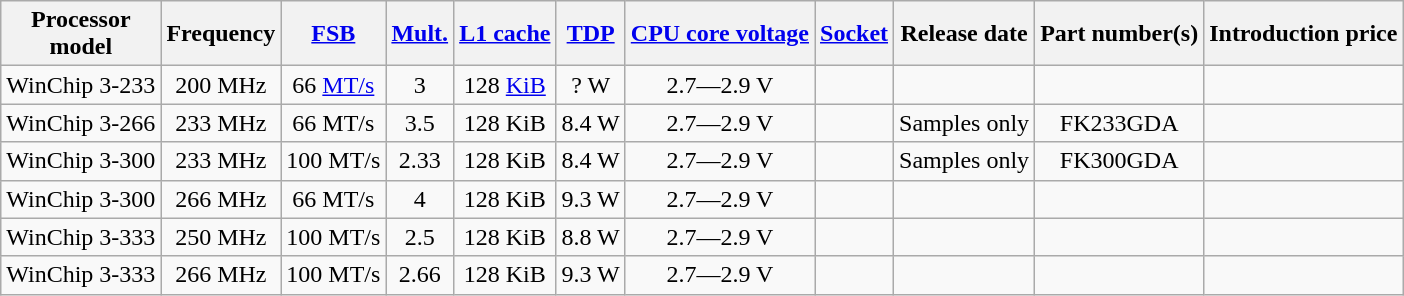<table class="wikitable" style="text-align:center">
<tr>
<th>Processor<br>model</th>
<th>Frequency</th>
<th><a href='#'>FSB</a></th>
<th><a href='#'>Mult.</a></th>
<th><a href='#'>L1 cache</a></th>
<th><a href='#'>TDP</a></th>
<th><a href='#'>CPU core voltage</a></th>
<th><a href='#'>Socket</a></th>
<th>Release date</th>
<th>Part number(s)</th>
<th>Introduction price</th>
</tr>
<tr>
<td>WinChip 3-233</td>
<td>200 MHz</td>
<td>66 <a href='#'>MT/s</a></td>
<td>3</td>
<td>128 <a href='#'>KiB</a></td>
<td>? W</td>
<td>2.7—2.9 V</td>
<td></td>
<td></td>
<td></td>
<td></td>
</tr>
<tr>
<td>WinChip 3-266</td>
<td>233 MHz</td>
<td>66 MT/s</td>
<td>3.5</td>
<td>128  KiB</td>
<td>8.4 W</td>
<td>2.7—2.9 V</td>
<td></td>
<td>Samples only</td>
<td>FK233GDA</td>
<td></td>
</tr>
<tr>
<td>WinChip 3-300</td>
<td>233 MHz</td>
<td>100 MT/s</td>
<td>2.33</td>
<td>128  KiB</td>
<td>8.4 W</td>
<td>2.7—2.9 V</td>
<td></td>
<td>Samples only</td>
<td>FK300GDA</td>
<td></td>
</tr>
<tr>
<td>WinChip 3-300</td>
<td>266 MHz</td>
<td>66 MT/s</td>
<td>4</td>
<td>128  KiB</td>
<td>9.3 W</td>
<td>2.7—2.9 V</td>
<td></td>
<td></td>
<td></td>
<td></td>
</tr>
<tr>
<td>WinChip 3-333</td>
<td>250 MHz</td>
<td>100 MT/s</td>
<td>2.5</td>
<td>128  KiB</td>
<td>8.8 W</td>
<td>2.7—2.9 V</td>
<td></td>
<td></td>
<td></td>
<td></td>
</tr>
<tr>
<td>WinChip 3-333</td>
<td>266 MHz</td>
<td>100 MT/s</td>
<td>2.66</td>
<td>128  KiB</td>
<td>9.3 W</td>
<td>2.7—2.9 V</td>
<td></td>
<td></td>
<td></td>
<td></td>
</tr>
</table>
